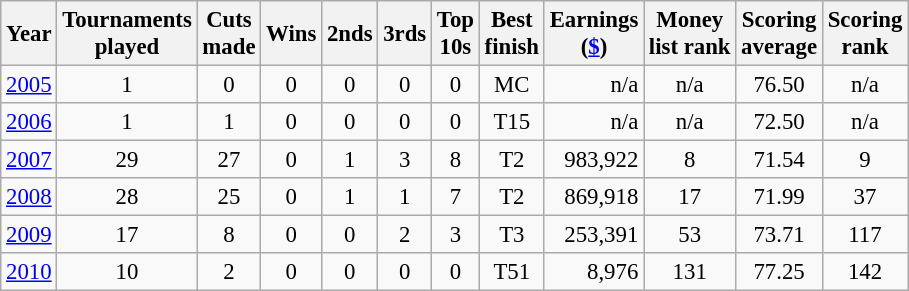<table class="wikitable" style="text-align:center; font-size: 95%;">
<tr>
<th>Year</th>
<th>Tournaments <br>played</th>
<th>Cuts <br>made</th>
<th>Wins</th>
<th>2nds</th>
<th>3rds</th>
<th>Top <br>10s</th>
<th>Best <br>finish</th>
<th>Earnings <br>(<a href='#'>$</a>)</th>
<th>Money<br>list rank</th>
<th>Scoring <br> average</th>
<th>Scoring<br>rank</th>
</tr>
<tr>
<td><a href='#'>2005</a></td>
<td>1</td>
<td>0</td>
<td>0</td>
<td>0</td>
<td>0</td>
<td>0</td>
<td>MC</td>
<td align="right">n/a</td>
<td>n/a</td>
<td>76.50</td>
<td>n/a</td>
</tr>
<tr>
<td><a href='#'>2006</a></td>
<td>1</td>
<td>1</td>
<td>0</td>
<td>0</td>
<td>0</td>
<td>0</td>
<td>T15</td>
<td align="right">n/a</td>
<td>n/a</td>
<td>72.50</td>
<td>n/a</td>
</tr>
<tr>
<td><a href='#'>2007</a></td>
<td>29</td>
<td>27</td>
<td>0</td>
<td>1</td>
<td>3</td>
<td>8</td>
<td>T2</td>
<td align="right">983,922</td>
<td>8</td>
<td>71.54</td>
<td>9</td>
</tr>
<tr>
<td><a href='#'>2008</a></td>
<td>28</td>
<td>25</td>
<td>0</td>
<td>1</td>
<td>1</td>
<td>7</td>
<td>T2</td>
<td align="right">869,918</td>
<td>17</td>
<td>71.99</td>
<td>37</td>
</tr>
<tr>
<td><a href='#'>2009</a></td>
<td>17</td>
<td>8</td>
<td>0</td>
<td>0</td>
<td>2</td>
<td>3</td>
<td>T3</td>
<td align="right">253,391</td>
<td>53</td>
<td>73.71</td>
<td>117</td>
</tr>
<tr>
<td><a href='#'>2010</a></td>
<td>10</td>
<td>2</td>
<td>0</td>
<td>0</td>
<td>0</td>
<td>0</td>
<td>T51</td>
<td align="right">8,976</td>
<td>131</td>
<td>77.25</td>
<td>142</td>
</tr>
</table>
